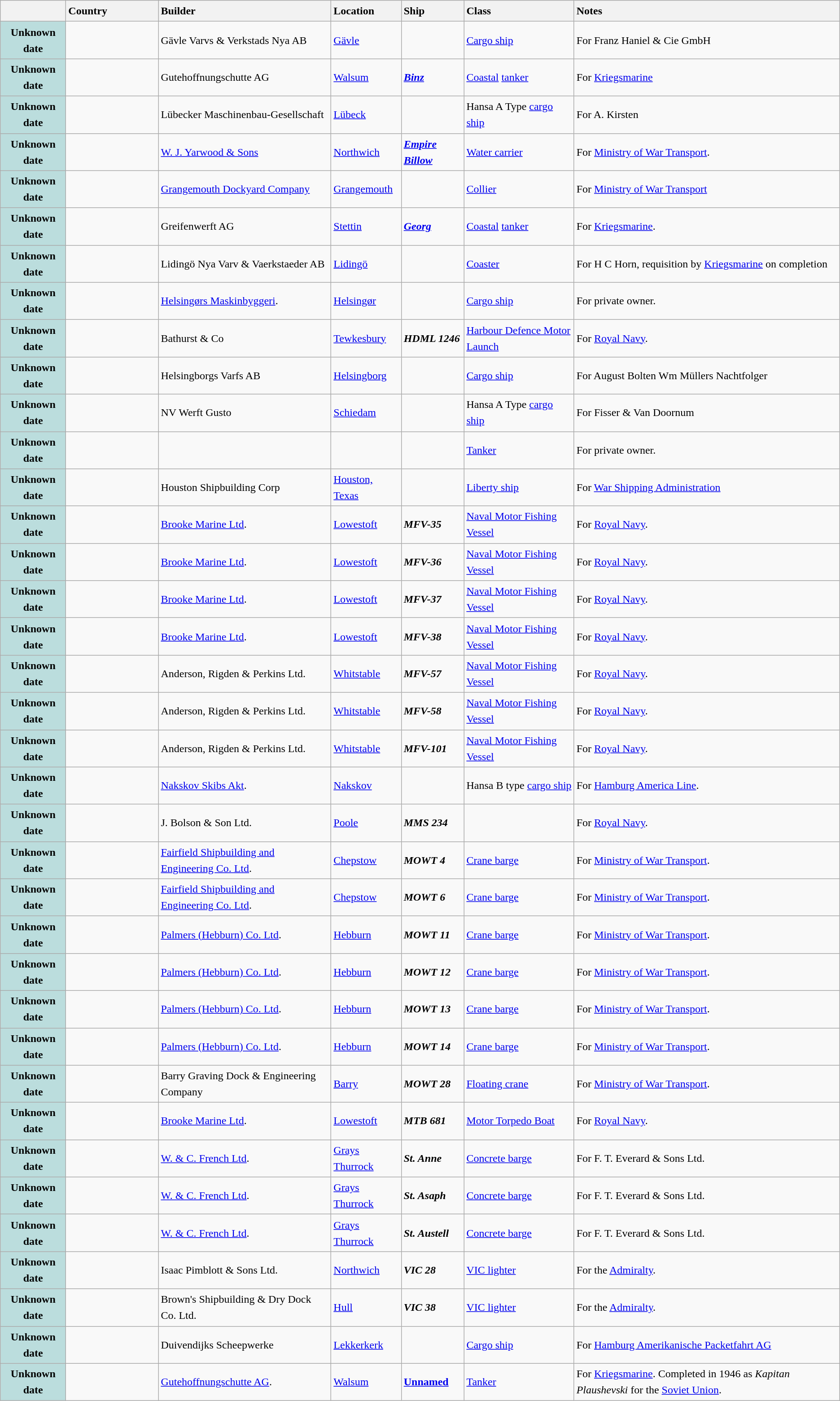<table class="wikitable sortable" style="font-size:1.00em; line-height:1.5em;">
<tr>
<th width="90"></th>
<th width="130"  style="text-align: left;">Country</th>
<th style="text-align: left;">Builder</th>
<th style="text-align: left;">Location</th>
<th style="text-align: left;">Ship</th>
<th style="text-align: left;">Class</th>
<th style="text-align: left;">Notes</th>
</tr>
<tr>
<th style="background: #bbdddd;">Unknown date</th>
<td></td>
<td>Gävle Varvs & Verkstads Nya AB</td>
<td><a href='#'>Gävle</a></td>
<td><strong></strong></td>
<td><a href='#'>Cargo ship</a></td>
<td>For Franz Haniel & Cie GmbH</td>
</tr>
<tr>
<th style="background: #bbdddd;">Unknown date</th>
<td></td>
<td>Gutehoffnungschutte AG</td>
<td><a href='#'>Walsum</a></td>
<td><strong><a href='#'><em>Binz</em></a></strong></td>
<td><a href='#'>Coastal</a> <a href='#'>tanker</a></td>
<td>For <a href='#'>Kriegsmarine</a></td>
</tr>
<tr>
<th style="background: #bbdddd;">Unknown date</th>
<td></td>
<td>Lübecker Maschinenbau-Gesellschaft</td>
<td><a href='#'>Lübeck</a></td>
<td><strong></strong></td>
<td>Hansa A Type <a href='#'>cargo ship</a></td>
<td>For A. Kirsten</td>
</tr>
<tr>
<th style="background: #bbdddd;">Unknown date</th>
<td></td>
<td><a href='#'>W. J. Yarwood & Sons</a></td>
<td><a href='#'>Northwich</a></td>
<td><strong><a href='#'><em>Empire Billow</em></a></strong></td>
<td><a href='#'>Water carrier</a></td>
<td>For <a href='#'>Ministry of War Transport</a>.</td>
</tr>
<tr>
<th style="background: #bbdddd;">Unknown date</th>
<td></td>
<td><a href='#'>Grangemouth Dockyard Company</a></td>
<td><a href='#'>Grangemouth</a></td>
<td><strong></strong></td>
<td><a href='#'>Collier</a></td>
<td>For <a href='#'>Ministry of War Transport</a></td>
</tr>
<tr>
<th style="background: #bbdddd;">Unknown date</th>
<td></td>
<td>Greifenwerft AG</td>
<td><a href='#'>Stettin</a></td>
<td><strong><a href='#'><em>Georg</em></a></strong></td>
<td><a href='#'>Coastal</a> <a href='#'>tanker</a></td>
<td>For <a href='#'>Kriegsmarine</a>.</td>
</tr>
<tr>
<th style="background: #bbdddd;">Unknown date</th>
<td></td>
<td>Lidingö Nya Varv & Vaerkstaeder AB</td>
<td><a href='#'>Lidingö</a></td>
<td><strong></strong></td>
<td><a href='#'>Coaster</a></td>
<td>For H C Horn, requisition by <a href='#'>Kriegsmarine</a> on completion</td>
</tr>
<tr ---->
<th style="background: #bbdddd;">Unknown date</th>
<td></td>
<td><a href='#'>Helsingørs Maskinbyggeri</a>.</td>
<td><a href='#'>Helsingør</a></td>
<td><strong></strong></td>
<td><a href='#'>Cargo ship</a></td>
<td>For private owner.</td>
</tr>
<tr ---->
<th style="background: #bbdddd;">Unknown date</th>
<td></td>
<td>Bathurst & Co</td>
<td><a href='#'>Tewkesbury</a></td>
<td><strong><em>HDML 1246</em></strong></td>
<td><a href='#'>Harbour Defence Motor Launch</a></td>
<td>For <a href='#'>Royal Navy</a>.</td>
</tr>
<tr>
<th style="background: #bbdddd;">Unknown date</th>
<td></td>
<td>Helsingborgs Varfs AB</td>
<td><a href='#'>Helsingborg</a></td>
<td><strong></strong></td>
<td><a href='#'>Cargo ship</a></td>
<td>For August Bolten Wm Müllers Nachtfolger</td>
</tr>
<tr>
<th style="background: #bbdddd;">Unknown date</th>
<td></td>
<td>NV Werft Gusto</td>
<td><a href='#'>Schiedam</a></td>
<td><strong></strong></td>
<td>Hansa A Type <a href='#'>cargo ship</a></td>
<td>For Fisser & Van Doornum</td>
</tr>
<tr ---->
<th style="background: #bbdddd;">Unknown date</th>
<td></td>
<td></td>
<td></td>
<td><strong></strong></td>
<td><a href='#'>Tanker</a></td>
<td>For private owner.</td>
</tr>
<tr ---->
<th style="background: #bbdddd;">Unknown date</th>
<td></td>
<td>Houston Shipbuilding Corp</td>
<td><a href='#'>Houston, Texas</a></td>
<td><strong></strong></td>
<td><a href='#'>Liberty ship</a></td>
<td>For <a href='#'>War Shipping Administration</a></td>
</tr>
<tr ---->
<th style="background: #bbdddd;">Unknown date</th>
<td></td>
<td><a href='#'>Brooke Marine Ltd</a>.</td>
<td><a href='#'>Lowestoft</a></td>
<td><strong><em>MFV-35</em></strong></td>
<td><a href='#'>Naval Motor Fishing Vessel</a></td>
<td>For <a href='#'>Royal Navy</a>.</td>
</tr>
<tr ---->
<th style="background: #bbdddd;">Unknown date</th>
<td></td>
<td><a href='#'>Brooke Marine Ltd</a>.</td>
<td><a href='#'>Lowestoft</a></td>
<td><strong><em>MFV-36</em></strong></td>
<td><a href='#'>Naval Motor Fishing Vessel</a></td>
<td>For <a href='#'>Royal Navy</a>.</td>
</tr>
<tr ---->
<th style="background: #bbdddd;">Unknown date</th>
<td></td>
<td><a href='#'>Brooke Marine Ltd</a>.</td>
<td><a href='#'>Lowestoft</a></td>
<td><strong><em>MFV-37</em></strong></td>
<td><a href='#'>Naval Motor Fishing Vessel</a></td>
<td>For <a href='#'>Royal Navy</a>.</td>
</tr>
<tr ---->
<th style="background: #bbdddd;">Unknown date</th>
<td></td>
<td><a href='#'>Brooke Marine Ltd</a>.</td>
<td><a href='#'>Lowestoft</a></td>
<td><strong><em>MFV-38</em></strong></td>
<td><a href='#'>Naval Motor Fishing Vessel</a></td>
<td>For <a href='#'>Royal Navy</a>.</td>
</tr>
<tr ---->
<th style="background: #bbdddd;">Unknown date</th>
<td></td>
<td>Anderson, Rigden & Perkins Ltd.</td>
<td><a href='#'>Whitstable</a></td>
<td><strong><em>MFV-57</em></strong></td>
<td><a href='#'>Naval Motor Fishing Vessel</a></td>
<td>For <a href='#'>Royal Navy</a>.</td>
</tr>
<tr ---->
<th style="background: #bbdddd;">Unknown date</th>
<td></td>
<td>Anderson, Rigden & Perkins Ltd.</td>
<td><a href='#'>Whitstable</a></td>
<td><strong><em>MFV-58</em></strong></td>
<td><a href='#'>Naval Motor Fishing Vessel</a></td>
<td>For <a href='#'>Royal Navy</a>.</td>
</tr>
<tr ---->
<th style="background: #bbdddd;">Unknown date</th>
<td></td>
<td>Anderson, Rigden & Perkins Ltd.</td>
<td><a href='#'>Whitstable</a></td>
<td><strong><em>MFV-101</em></strong></td>
<td><a href='#'>Naval Motor Fishing Vessel</a></td>
<td>For <a href='#'>Royal Navy</a>.</td>
</tr>
<tr ---->
<th style="background: #bbdddd;">Unknown date</th>
<td></td>
<td><a href='#'>Nakskov Skibs Akt</a>.</td>
<td><a href='#'>Nakskov</a></td>
<td><strong></strong></td>
<td>Hansa B type <a href='#'>cargo ship</a></td>
<td>For <a href='#'>Hamburg America Line</a>.</td>
</tr>
<tr ---->
<th style="background: #bbdddd;">Unknown date</th>
<td></td>
<td>J. Bolson & Son Ltd.</td>
<td><a href='#'>Poole</a></td>
<td><strong><em>MMS 234</em></strong></td>
<td></td>
<td>For <a href='#'>Royal Navy</a>.</td>
</tr>
<tr ---->
<th style="background: #bbdddd;">Unknown date</th>
<td></td>
<td><a href='#'>Fairfield Shipbuilding and Engineering Co. Ltd</a>.</td>
<td><a href='#'>Chepstow</a></td>
<td><strong><em>MOWT 4</em></strong></td>
<td><a href='#'>Crane barge</a></td>
<td>For <a href='#'>Ministry of War Transport</a>.</td>
</tr>
<tr ---->
<th style="background: #bbdddd;">Unknown date</th>
<td></td>
<td><a href='#'>Fairfield Shipbuilding and Engineering Co. Ltd</a>.</td>
<td><a href='#'>Chepstow</a></td>
<td><strong><em>MOWT 6</em></strong></td>
<td><a href='#'>Crane barge</a></td>
<td>For <a href='#'>Ministry of War Transport</a>.</td>
</tr>
<tr ---->
<th style="background: #bbdddd;">Unknown date</th>
<td></td>
<td><a href='#'>Palmers (Hebburn) Co. Ltd</a>.</td>
<td><a href='#'>Hebburn</a></td>
<td><strong><em>MOWT 11</em></strong></td>
<td><a href='#'>Crane barge</a></td>
<td>For <a href='#'>Ministry of War Transport</a>.</td>
</tr>
<tr ---->
<th style="background: #bbdddd;">Unknown date</th>
<td></td>
<td><a href='#'>Palmers (Hebburn) Co. Ltd</a>.</td>
<td><a href='#'>Hebburn</a></td>
<td><strong><em>MOWT 12</em></strong></td>
<td><a href='#'>Crane barge</a></td>
<td>For <a href='#'>Ministry of War Transport</a>.</td>
</tr>
<tr ---->
<th style="background: #bbdddd;">Unknown date</th>
<td></td>
<td><a href='#'>Palmers (Hebburn) Co. Ltd</a>.</td>
<td><a href='#'>Hebburn</a></td>
<td><strong><em>MOWT 13</em></strong></td>
<td><a href='#'>Crane barge</a></td>
<td>For <a href='#'>Ministry of War Transport</a>.</td>
</tr>
<tr ---->
<th style="background: #bbdddd;">Unknown date</th>
<td></td>
<td><a href='#'>Palmers (Hebburn) Co. Ltd</a>.</td>
<td><a href='#'>Hebburn</a></td>
<td><strong><em>MOWT 14</em></strong></td>
<td><a href='#'>Crane barge</a></td>
<td>For <a href='#'>Ministry of War Transport</a>.</td>
</tr>
<tr ---->
<th style="background: #bbdddd;">Unknown date</th>
<td></td>
<td>Barry Graving Dock & Engineering Company</td>
<td><a href='#'>Barry</a></td>
<td><strong><em>MOWT 28</em></strong></td>
<td><a href='#'>Floating crane</a></td>
<td>For <a href='#'>Ministry of War Transport</a>.</td>
</tr>
<tr ---->
<th style="background: #bbdddd;">Unknown date</th>
<td></td>
<td><a href='#'>Brooke Marine Ltd</a>.</td>
<td><a href='#'>Lowestoft</a></td>
<td><strong><em>MTB 681</em></strong></td>
<td><a href='#'>Motor Torpedo Boat</a></td>
<td>For <a href='#'>Royal Navy</a>.</td>
</tr>
<tr ---->
<th style="background: #bbdddd;">Unknown date</th>
<td></td>
<td><a href='#'>W. & C. French Ltd</a>.</td>
<td><a href='#'>Grays Thurrock</a></td>
<td><strong><em>St. Anne</em></strong></td>
<td><a href='#'>Concrete barge</a></td>
<td>For F. T. Everard & Sons Ltd.</td>
</tr>
<tr ---->
<th style="background: #bbdddd;">Unknown date</th>
<td></td>
<td><a href='#'>W. & C. French Ltd</a>.</td>
<td><a href='#'>Grays Thurrock</a></td>
<td><strong><em>St. Asaph</em></strong></td>
<td><a href='#'>Concrete barge</a></td>
<td>For F. T. Everard & Sons Ltd.</td>
</tr>
<tr ---->
<th style="background: #bbdddd;">Unknown date</th>
<td></td>
<td><a href='#'>W. & C. French Ltd</a>.</td>
<td><a href='#'>Grays Thurrock</a></td>
<td><strong><em>St. Austell</em></strong></td>
<td><a href='#'>Concrete barge</a></td>
<td>For F. T. Everard & Sons Ltd.</td>
</tr>
<tr ---->
<th style="background: #bbdddd;">Unknown date</th>
<td></td>
<td>Isaac Pimblott & Sons Ltd.</td>
<td><a href='#'>Northwich</a></td>
<td><strong><em>VIC 28</em></strong></td>
<td><a href='#'>VIC lighter</a></td>
<td>For the <a href='#'>Admiralty</a>.</td>
</tr>
<tr ---->
<th style="background: #bbdddd;">Unknown date</th>
<td></td>
<td>Brown's Shipbuilding & Dry Dock Co. Ltd.</td>
<td><a href='#'>Hull</a></td>
<td><strong><em>VIC 38</em></strong></td>
<td><a href='#'>VIC lighter</a></td>
<td>For the <a href='#'>Admiralty</a>.</td>
</tr>
<tr>
<th style="background: #bbdddd;">Unknown date</th>
<td></td>
<td>Duivendijks Scheepwerke</td>
<td><a href='#'>Lekkerkerk</a></td>
<td><strong></strong></td>
<td><a href='#'>Cargo ship</a></td>
<td>For <a href='#'>Hamburg Amerikanische Packetfahrt AG</a></td>
</tr>
<tr ---->
<th style="background: #bbdddd;">Unknown date</th>
<td></td>
<td><a href='#'>Gutehoffnungschutte AG</a>.</td>
<td><a href='#'>Walsum</a></td>
<td><strong><a href='#'>Unnamed</a></strong></td>
<td><a href='#'>Tanker</a></td>
<td>For <a href='#'>Kriegsmarine</a>. Completed in 1946 as <em>Kapitan Plaushevski</em> for the <a href='#'>Soviet Union</a>.</td>
</tr>
</table>
